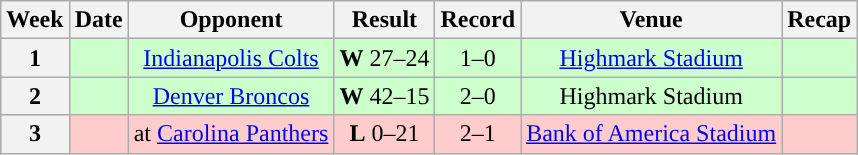<table class="wikitable" style="text-align:center">
<tr>
<th>Week</th>
<th>Date</th>
<th>Opponent</th>
<th>Result</th>
<th>Record</th>
<th>Venue</th>
<th>Recap</th>
</tr>
<tr style="background:#cfc">
<th>1</th>
<td></td>
<td><a href='#'>Indianapolis Colts</a></td>
<td><strong>W</strong> 27–24</td>
<td>1–0</td>
<td><a href='#'>Highmark Stadium</a></td>
<td></td>
</tr>
<tr style="background:#cfc">
<th>2</th>
<td></td>
<td><a href='#'>Denver Broncos</a></td>
<td><strong>W</strong> 42–15</td>
<td>2–0</td>
<td>Highmark Stadium</td>
<td></td>
</tr>
<tr style="background:#fcc">
<th>3</th>
<td></td>
<td>at <a href='#'>Carolina Panthers</a></td>
<td><strong>L</strong> 0–21</td>
<td>2–1</td>
<td><a href='#'>Bank of America Stadium</a></td>
<td></td>
</tr>
</table>
